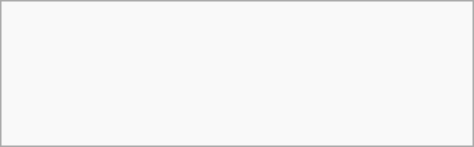<table class="wikitable" width=25%>
<tr>
<td><br><br>
<br>
<br>
<br>
</td>
</tr>
</table>
